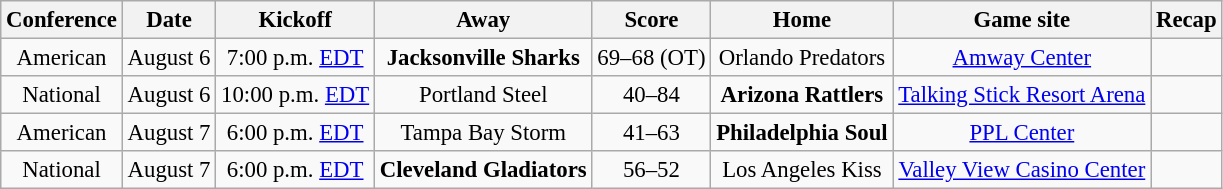<table class="wikitable" style="font-size: 95%;">
<tr>
<th>Conference</th>
<th>Date</th>
<th>Kickoff</th>
<th>Away</th>
<th>Score</th>
<th>Home</th>
<th>Game site</th>
<th>Recap</th>
</tr>
<tr>
<td align="center">American</td>
<td align="center">August 6</td>
<td align="center">7:00 p.m. <a href='#'>EDT</a></td>
<td align="center"><strong>Jacksonville Sharks</strong></td>
<td align="center">69–68 (OT)</td>
<td align="center">Orlando Predators</td>
<td align="center"><a href='#'>Amway Center</a></td>
<td align="center"></td>
</tr>
<tr>
<td align="center">National</td>
<td align="center">August 6</td>
<td align="center">10:00 p.m. <a href='#'>EDT</a></td>
<td align="center">Portland Steel</td>
<td align="center">40–84</td>
<td align="center"><strong>Arizona Rattlers</strong></td>
<td align="center"><a href='#'>Talking Stick Resort Arena</a></td>
<td align="center"></td>
</tr>
<tr>
<td align="center">American</td>
<td align="center">August 7</td>
<td align="center">6:00 p.m. <a href='#'>EDT</a></td>
<td align="center">Tampa Bay Storm</td>
<td align="center">41–63</td>
<td align="center"><strong>Philadelphia Soul</strong></td>
<td align="center"><a href='#'>PPL Center</a></td>
<td align="center"></td>
</tr>
<tr>
<td align="center">National</td>
<td align="center">August 7</td>
<td align="center">6:00 p.m. <a href='#'>EDT</a></td>
<td align="center"><strong>Cleveland Gladiators</strong></td>
<td align="center">56–52</td>
<td align="center">Los Angeles Kiss</td>
<td align="center"><a href='#'>Valley View Casino Center</a></td>
<td align="center"></td>
</tr>
</table>
